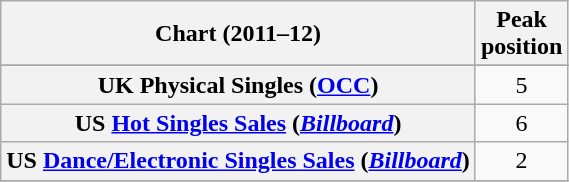<table class="wikitable sortable plainrowheaders">
<tr>
<th>Chart (2011–12)</th>
<th>Peak<br>position</th>
</tr>
<tr>
</tr>
<tr>
</tr>
<tr>
<th scope="row">UK Physical Singles (<a href='#'>OCC</a>)</th>
<td style="text-align:center;">5</td>
</tr>
<tr>
<th scope="row">US <a href='#'>Hot Singles Sales</a> (<em><a href='#'>Billboard</a></em>)</th>
<td style="text-align:center;">6</td>
</tr>
<tr>
<th scope="row">US <a href='#'>Dance/Electronic Singles Sales</a> (<em><a href='#'>Billboard</a></em>)</th>
<td style="text-align:center;">2</td>
</tr>
<tr>
</tr>
</table>
